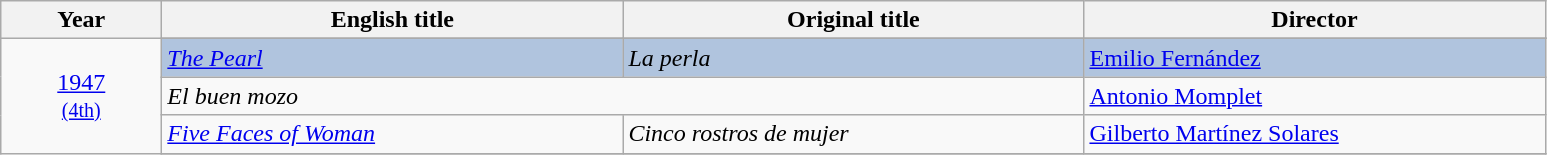<table class="wikitable">
<tr>
<th width="100"><strong>Year</strong></th>
<th width="300"><strong>English title</strong></th>
<th width="300"><strong>Original title</strong></th>
<th width="300"><strong>Director</strong></th>
</tr>
<tr>
<td rowspan="6" style="text-align:center;"><a href='#'>1947</a><br><small><a href='#'>(4th)</a></small></td>
</tr>
<tr style="background:#B0C4DE;">
<td><em><a href='#'>The Pearl</a></em></td>
<td><em>La perla</em></td>
<td><a href='#'>Emilio Fernández</a></td>
</tr>
<tr>
<td colspan="2"><em>El buen mozo</em></td>
<td><a href='#'>Antonio Momplet</a></td>
</tr>
<tr>
<td><em><a href='#'>Five Faces of Woman</a></em></td>
<td><em>Cinco rostros de mujer</em></td>
<td><a href='#'>Gilberto Martínez Solares</a></td>
</tr>
<tr>
</tr>
</table>
